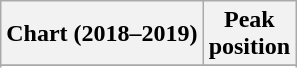<table class="wikitable sortable plainrowheaders" style="text-align:center">
<tr>
<th scope="col">Chart (2018–2019)</th>
<th scope="col">Peak<br> position</th>
</tr>
<tr>
</tr>
<tr>
</tr>
<tr>
</tr>
<tr>
</tr>
<tr>
</tr>
</table>
